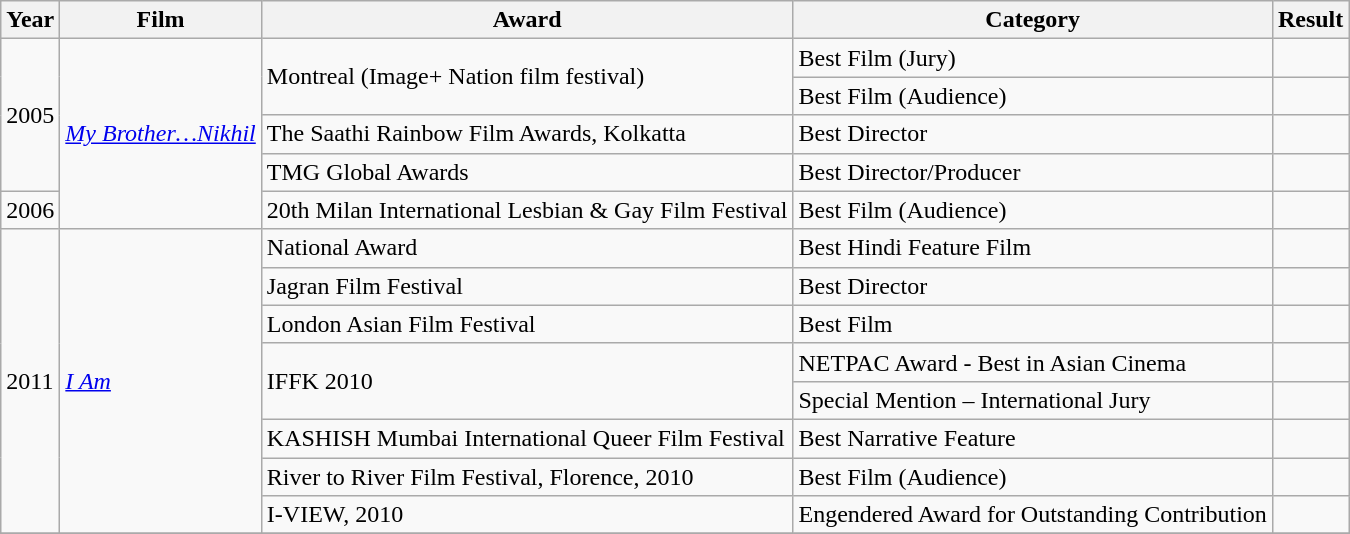<table class="wikitable sortable">
<tr>
<th scope="col">Year</th>
<th scope="col">Film</th>
<th scope="col">Award</th>
<th scope="col">Category</th>
<th scope="col">Result</th>
</tr>
<tr>
<td rowspan="4">2005</td>
<td rowspan="5"><em><a href='#'>My Brother…Nikhil</a></em></td>
<td rowspan="2">Montreal (Image+ Nation film festival)</td>
<td>Best Film (Jury)</td>
<td></td>
</tr>
<tr>
<td>Best Film (Audience)</td>
<td></td>
</tr>
<tr>
<td>The Saathi Rainbow Film Awards, Kolkatta</td>
<td>Best Director</td>
<td></td>
</tr>
<tr>
<td>TMG Global Awards</td>
<td>Best Director/Producer</td>
<td></td>
</tr>
<tr>
<td>2006</td>
<td>20th Milan International Lesbian & Gay Film Festival</td>
<td>Best Film (Audience)</td>
<td></td>
</tr>
<tr>
<td rowspan="8">2011</td>
<td rowspan="8"><em><a href='#'>I Am</a></em></td>
<td>National Award</td>
<td>Best Hindi Feature Film</td>
<td></td>
</tr>
<tr>
<td>Jagran Film Festival</td>
<td>Best Director</td>
<td></td>
</tr>
<tr>
<td>London Asian Film Festival</td>
<td>Best Film</td>
<td></td>
</tr>
<tr>
<td rowspan="2">IFFK 2010</td>
<td>NETPAC Award - Best in Asian Cinema</td>
<td></td>
</tr>
<tr>
<td>Special Mention – International Jury</td>
<td></td>
</tr>
<tr>
<td>KASHISH Mumbai International Queer Film Festival</td>
<td>Best Narrative Feature</td>
<td></td>
</tr>
<tr>
<td>River to River Film Festival, Florence, 2010</td>
<td>Best Film (Audience)</td>
<td></td>
</tr>
<tr>
<td>I-VIEW, 2010</td>
<td>Engendered Award for Outstanding Contribution</td>
<td></td>
</tr>
<tr>
</tr>
</table>
